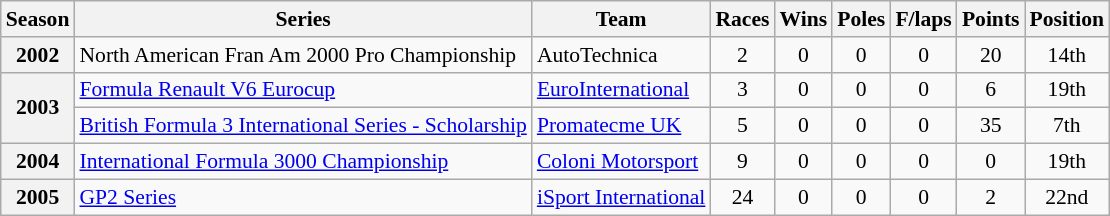<table class="wikitable" style="font-size: 90%; text-align:center">
<tr>
<th>Season</th>
<th>Series</th>
<th>Team</th>
<th>Races</th>
<th>Wins</th>
<th>Poles</th>
<th>F/laps</th>
<th>Points</th>
<th>Position</th>
</tr>
<tr>
<th>2002</th>
<td align=left>North American Fran Am 2000 Pro Championship</td>
<td align=left>AutoTechnica</td>
<td>2</td>
<td>0</td>
<td>0</td>
<td>0</td>
<td>20</td>
<td>14th</td>
</tr>
<tr>
<th rowspan=2>2003</th>
<td align=left><a href='#'>Formula Renault V6 Eurocup</a></td>
<td align=left><a href='#'>EuroInternational</a></td>
<td>3</td>
<td>0</td>
<td>0</td>
<td>0</td>
<td>6</td>
<td>19th</td>
</tr>
<tr>
<td align=left nowrap><a href='#'>British Formula 3 International Series - Scholarship</a></td>
<td align=left><a href='#'>Promatecme UK</a></td>
<td>5</td>
<td>0</td>
<td>0</td>
<td>0</td>
<td>35</td>
<td>7th</td>
</tr>
<tr>
<th>2004</th>
<td align=left><a href='#'>International Formula 3000 Championship</a></td>
<td align=left><a href='#'>Coloni Motorsport</a></td>
<td>9</td>
<td>0</td>
<td>0</td>
<td>0</td>
<td>0</td>
<td>19th</td>
</tr>
<tr>
<th>2005</th>
<td align=left><a href='#'>GP2 Series</a></td>
<td align=left nowrap><a href='#'>iSport International</a></td>
<td>24</td>
<td>0</td>
<td>0</td>
<td>0</td>
<td>2</td>
<td>22nd</td>
</tr>
</table>
